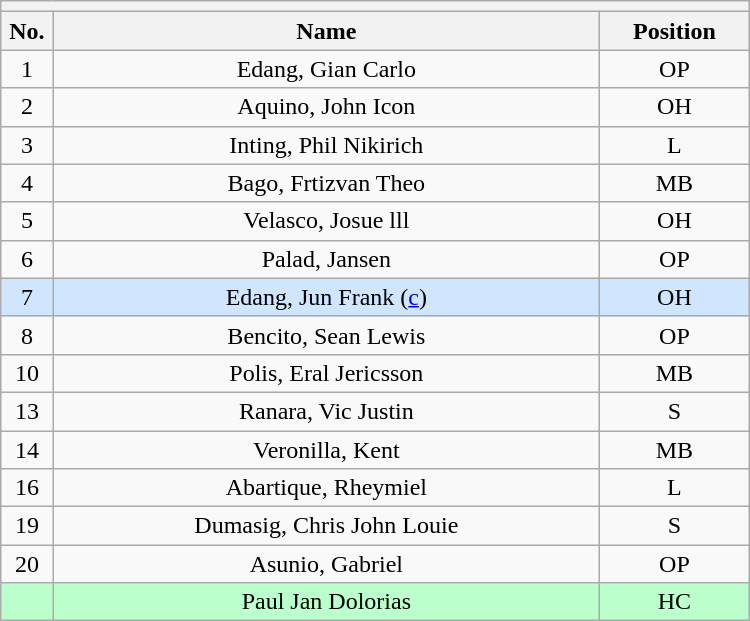<table class="wikitable mw-collapsible mw-collapsed" style="text-align:center; width:500px; border:none">
<tr>
<th style="text-align:left" colspan="3"></th>
</tr>
<tr>
<th style="width:7%">No.</th>
<th>Name</th>
<th style="width:20%">Position</th>
</tr>
<tr>
<td>1</td>
<td>Edang, Gian Carlo</td>
<td>OP</td>
</tr>
<tr>
<td>2</td>
<td>Aquino, John Icon</td>
<td>OH</td>
</tr>
<tr>
<td>3</td>
<td>Inting, Phil Nikirich</td>
<td>L</td>
</tr>
<tr>
<td>4</td>
<td>Bago, Frtizvan Theo</td>
<td>MB</td>
</tr>
<tr>
<td>5</td>
<td>Velasco, Josue lll</td>
<td>OH</td>
</tr>
<tr>
<td>6</td>
<td>Palad, Jansen</td>
<td>OP</td>
</tr>
<tr bgcolor=#DOE6FF>
<td>7</td>
<td>Edang, Jun Frank (<a href='#'>c</a>)</td>
<td>OH</td>
</tr>
<tr>
<td>8</td>
<td>Bencito, Sean Lewis</td>
<td>OP</td>
</tr>
<tr>
<td>10</td>
<td>Polis, Eral Jericsson</td>
<td>MB</td>
</tr>
<tr>
<td>13</td>
<td>Ranara, Vic Justin</td>
<td>S</td>
</tr>
<tr>
<td>14</td>
<td>Veronilla, Kent</td>
<td>MB</td>
</tr>
<tr>
<td>16</td>
<td>Abartique, Rheymiel</td>
<td>L</td>
</tr>
<tr>
<td>19</td>
<td>Dumasig, Chris John Louie</td>
<td>S</td>
</tr>
<tr>
<td>20</td>
<td>Asunio, Gabriel</td>
<td>OP</td>
</tr>
<tr bgcolor=#BBFFCC>
<td></td>
<td>Paul Jan Dolorias</td>
<td>HC</td>
</tr>
</table>
